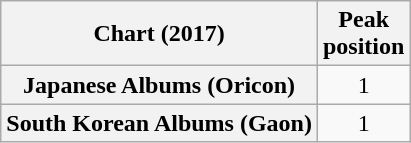<table class="wikitable sortable plainrowheaders" style="text-align:center">
<tr>
<th scope="col">Chart (2017)</th>
<th scope="col">Peak<br>position</th>
</tr>
<tr>
<th scope="row">Japanese Albums (Oricon)</th>
<td>1</td>
</tr>
<tr>
<th scope="row">South Korean Albums (Gaon)</th>
<td>1</td>
</tr>
</table>
